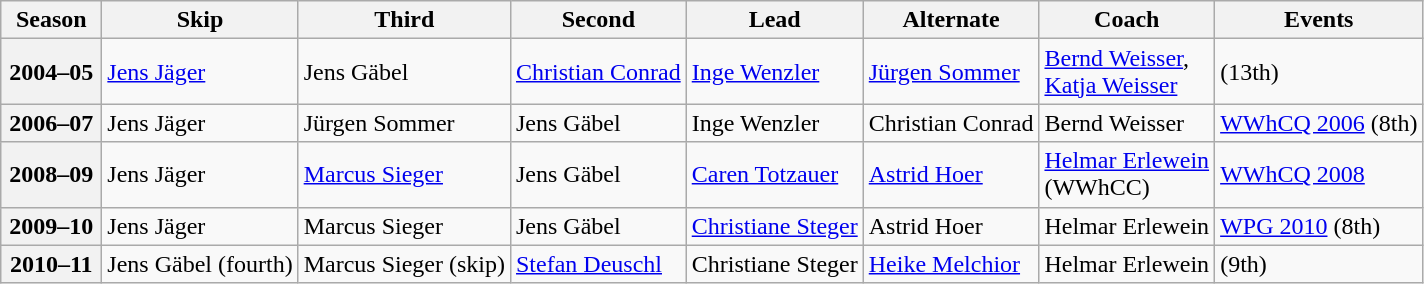<table class="wikitable">
<tr>
<th scope="col" width=60>Season</th>
<th scope="col">Skip</th>
<th scope="col">Third</th>
<th scope="col">Second</th>
<th scope="col">Lead</th>
<th scope="col">Alternate</th>
<th scope="col">Coach</th>
<th scope="col">Events</th>
</tr>
<tr>
<th scope="row">2004–05</th>
<td><a href='#'>Jens Jäger</a></td>
<td>Jens Gäbel</td>
<td><a href='#'>Christian Conrad</a></td>
<td><a href='#'>Inge Wenzler</a></td>
<td><a href='#'>Jürgen Sommer</a></td>
<td><a href='#'>Bernd Weisser</a>,<br><a href='#'>Katja Weisser</a></td>
<td> (13th)</td>
</tr>
<tr>
<th scope="row">2006–07</th>
<td>Jens Jäger</td>
<td>Jürgen Sommer</td>
<td>Jens Gäbel</td>
<td>Inge Wenzler</td>
<td>Christian Conrad</td>
<td>Bernd Weisser</td>
<td><a href='#'>WWhCQ 2006</a> (8th)</td>
</tr>
<tr>
<th scope="row">2008–09</th>
<td>Jens Jäger</td>
<td><a href='#'>Marcus Sieger</a></td>
<td>Jens Gäbel</td>
<td><a href='#'>Caren Totzauer</a></td>
<td><a href='#'>Astrid Hoer</a></td>
<td><a href='#'>Helmar Erlewein</a><br>(WWhCC)</td>
<td><a href='#'>WWhCQ 2008</a> <br> </td>
</tr>
<tr>
<th scope="row">2009–10</th>
<td>Jens Jäger</td>
<td>Marcus Sieger</td>
<td>Jens Gäbel</td>
<td><a href='#'>Christiane Steger</a></td>
<td>Astrid Hoer</td>
<td>Helmar Erlewein</td>
<td><a href='#'>WPG 2010</a> (8th)</td>
</tr>
<tr>
<th scope="row">2010–11</th>
<td>Jens Gäbel (fourth)</td>
<td>Marcus Sieger (skip)</td>
<td><a href='#'>Stefan Deuschl</a></td>
<td>Christiane Steger</td>
<td><a href='#'>Heike Melchior</a></td>
<td>Helmar Erlewein</td>
<td> (9th)</td>
</tr>
</table>
